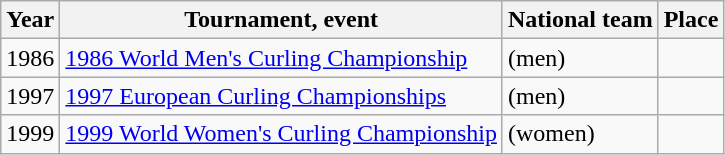<table class="wikitable">
<tr>
<th scope="col">Year</th>
<th scope="col">Tournament, event</th>
<th scope="col">National team</th>
<th scope="col">Place</th>
</tr>
<tr>
<td>1986</td>
<td><a href='#'>1986 World Men's Curling Championship</a></td>
<td> (men)</td>
<td></td>
</tr>
<tr>
<td>1997</td>
<td><a href='#'>1997 European Curling Championships</a></td>
<td> (men)</td>
<td></td>
</tr>
<tr>
<td>1999</td>
<td><a href='#'>1999 World Women's Curling Championship</a></td>
<td> (women)</td>
<td></td>
</tr>
</table>
